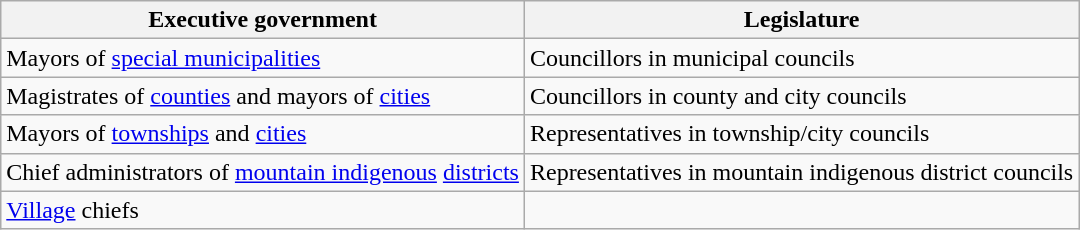<table class=wikitable>
<tr>
<th>Executive government</th>
<th>Legislature</th>
</tr>
<tr>
<td>Mayors of <a href='#'>special municipalities</a></td>
<td>Councillors in municipal councils</td>
</tr>
<tr>
<td>Magistrates of <a href='#'>counties</a> and mayors of <a href='#'>cities</a></td>
<td>Councillors in county and city councils</td>
</tr>
<tr>
<td>Mayors of <a href='#'>townships</a> and <a href='#'>cities</a></td>
<td>Representatives in township/city councils</td>
</tr>
<tr>
<td>Chief administrators of <a href='#'>mountain indigenous</a> <a href='#'>districts</a></td>
<td>Representatives in mountain indigenous district councils</td>
</tr>
<tr>
<td><a href='#'>Village</a> chiefs</td>
<td></td>
</tr>
</table>
